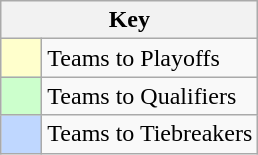<table class="wikitable" style="text-align: center">
<tr>
<th colspan=2>Key</th>
</tr>
<tr>
<td style="background:#ffffcc; width:20px;"></td>
<td align=left>Teams to Playoffs</td>
</tr>
<tr>
<td style="background:#ccffcc; width:20px;"></td>
<td align=left>Teams to Qualifiers</td>
</tr>
<tr>
<td style="background:#BFD7FF; width:20px;"></td>
<td align=left>Teams to Tiebreakers</td>
</tr>
</table>
